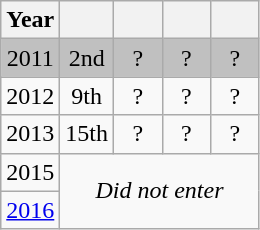<table class="wikitable" style="text-align: center;">
<tr>
<th>Year</th>
<th></th>
<th width=25px></th>
<th width=25px></th>
<th width=25px></th>
</tr>
<tr bgcolor=silver>
<td> 2011</td>
<td>2nd</td>
<td>?</td>
<td>?</td>
<td>?</td>
</tr>
<tr>
<td> 2012</td>
<td>9th</td>
<td>?</td>
<td>?</td>
<td>?</td>
</tr>
<tr>
<td> 2013</td>
<td>15th</td>
<td>?</td>
<td>?</td>
<td>?</td>
</tr>
<tr>
<td> 2015</td>
<td colspan=4 rowspan=2><em>Did not enter</em></td>
</tr>
<tr>
<td> <a href='#'>2016</a></td>
</tr>
</table>
